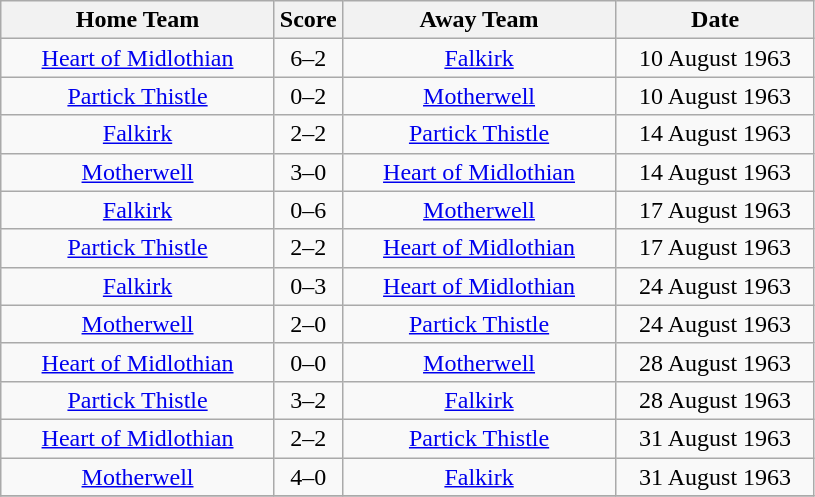<table class="wikitable" style="text-align:center;">
<tr>
<th width=175>Home Team</th>
<th width=20>Score</th>
<th width=175>Away Team</th>
<th width= 125>Date</th>
</tr>
<tr>
<td><a href='#'>Heart of Midlothian</a></td>
<td>6–2</td>
<td><a href='#'>Falkirk</a></td>
<td>10 August 1963</td>
</tr>
<tr>
<td><a href='#'>Partick Thistle</a></td>
<td>0–2</td>
<td><a href='#'>Motherwell</a></td>
<td>10 August 1963</td>
</tr>
<tr>
<td><a href='#'>Falkirk</a></td>
<td>2–2</td>
<td><a href='#'>Partick Thistle</a></td>
<td>14 August 1963</td>
</tr>
<tr>
<td><a href='#'>Motherwell</a></td>
<td>3–0</td>
<td><a href='#'>Heart of Midlothian</a></td>
<td>14 August 1963</td>
</tr>
<tr>
<td><a href='#'>Falkirk</a></td>
<td>0–6</td>
<td><a href='#'>Motherwell</a></td>
<td>17 August 1963</td>
</tr>
<tr>
<td><a href='#'>Partick Thistle</a></td>
<td>2–2</td>
<td><a href='#'>Heart of Midlothian</a></td>
<td>17 August 1963</td>
</tr>
<tr>
<td><a href='#'>Falkirk</a></td>
<td>0–3</td>
<td><a href='#'>Heart of Midlothian</a></td>
<td>24 August 1963</td>
</tr>
<tr>
<td><a href='#'>Motherwell</a></td>
<td>2–0</td>
<td><a href='#'>Partick Thistle</a></td>
<td>24 August 1963</td>
</tr>
<tr>
<td><a href='#'>Heart of Midlothian</a></td>
<td>0–0</td>
<td><a href='#'>Motherwell</a></td>
<td>28 August 1963</td>
</tr>
<tr>
<td><a href='#'>Partick Thistle</a></td>
<td>3–2</td>
<td><a href='#'>Falkirk</a></td>
<td>28 August 1963</td>
</tr>
<tr>
<td><a href='#'>Heart of Midlothian</a></td>
<td>2–2</td>
<td><a href='#'>Partick Thistle</a></td>
<td>31 August 1963</td>
</tr>
<tr>
<td><a href='#'>Motherwell</a></td>
<td>4–0</td>
<td><a href='#'>Falkirk</a></td>
<td>31 August 1963</td>
</tr>
<tr>
</tr>
</table>
